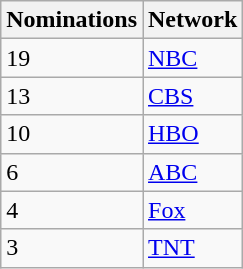<table class="wikitable">
<tr>
<th>Nominations</th>
<th>Network</th>
</tr>
<tr>
<td>19</td>
<td><a href='#'>NBC</a></td>
</tr>
<tr>
<td>13</td>
<td><a href='#'>CBS</a></td>
</tr>
<tr>
<td>10</td>
<td><a href='#'>HBO</a></td>
</tr>
<tr>
<td>6</td>
<td><a href='#'>ABC</a></td>
</tr>
<tr>
<td>4</td>
<td><a href='#'>Fox</a></td>
</tr>
<tr>
<td>3</td>
<td><a href='#'>TNT</a></td>
</tr>
</table>
